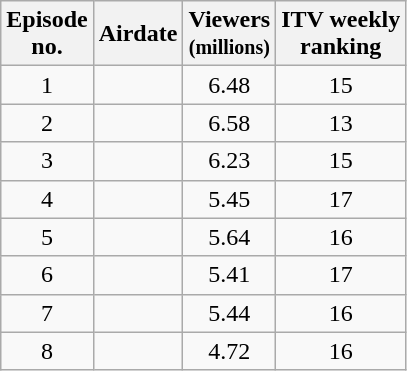<table class="wikitable" style="text-align:center;">
<tr>
<th>Episode<br>no.</th>
<th>Airdate</th>
<th>Viewers<br><small>(millions)</small></th>
<th>ITV weekly<br>ranking</th>
</tr>
<tr>
<td>1</td>
<td></td>
<td>6.48</td>
<td>15</td>
</tr>
<tr>
<td>2</td>
<td></td>
<td>6.58</td>
<td>13</td>
</tr>
<tr>
<td>3</td>
<td></td>
<td>6.23</td>
<td>15</td>
</tr>
<tr>
<td>4</td>
<td></td>
<td>5.45</td>
<td>17</td>
</tr>
<tr>
<td>5</td>
<td></td>
<td>5.64</td>
<td>16</td>
</tr>
<tr>
<td>6</td>
<td></td>
<td>5.41</td>
<td>17</td>
</tr>
<tr>
<td>7</td>
<td></td>
<td>5.44</td>
<td>16</td>
</tr>
<tr>
<td>8</td>
<td></td>
<td>4.72</td>
<td>16</td>
</tr>
</table>
